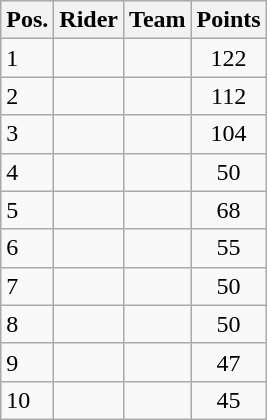<table class="wikitable sortable">
<tr>
<th>Pos.</th>
<th>Rider</th>
<th>Team</th>
<th>Points</th>
</tr>
<tr>
<td>1</td>
<td></td>
<td></td>
<td align=center>122</td>
</tr>
<tr>
<td>2</td>
<td></td>
<td></td>
<td align=center>112</td>
</tr>
<tr>
<td>3</td>
<td></td>
<td></td>
<td align=center>104</td>
</tr>
<tr>
<td>4</td>
<td></td>
<td></td>
<td align=center>50</td>
</tr>
<tr>
<td>5</td>
<td></td>
<td></td>
<td align=center>68</td>
</tr>
<tr>
<td>6</td>
<td></td>
<td></td>
<td align=center>55</td>
</tr>
<tr>
<td>7</td>
<td></td>
<td></td>
<td align=center>50</td>
</tr>
<tr>
<td>8</td>
<td></td>
<td></td>
<td align=center>50</td>
</tr>
<tr>
<td>9</td>
<td></td>
<td></td>
<td align=center>47</td>
</tr>
<tr>
<td>10</td>
<td></td>
<td></td>
<td align=center>45</td>
</tr>
</table>
